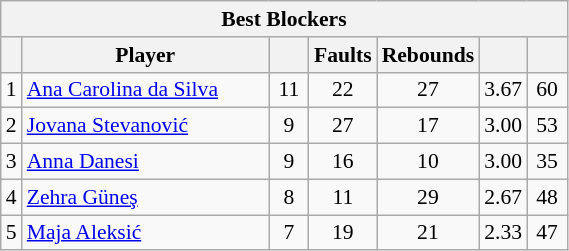<table class="wikitable sortable" style=font-size:90%>
<tr>
<th colspan=7>Best Blockers</th>
</tr>
<tr>
<th></th>
<th width=158>Player</th>
<th width=20></th>
<th width=20>Faults</th>
<th width=20>Rebounds</th>
<th width=20></th>
<th width=20></th>
</tr>
<tr>
<td>1</td>
<td> <a href='#'>Ana Carolina da Silva</a></td>
<td align=center>11</td>
<td align=center>22</td>
<td align=center>27</td>
<td align=center>3.67</td>
<td align=center>60</td>
</tr>
<tr>
<td>2</td>
<td> <a href='#'>Jovana Stevanović</a></td>
<td align=center>9</td>
<td align=center>27</td>
<td align=center>17</td>
<td align=center>3.00</td>
<td align=center>53</td>
</tr>
<tr>
<td>3</td>
<td> <a href='#'>Anna Danesi</a></td>
<td align=center>9</td>
<td align=center>16</td>
<td align=center>10</td>
<td align=center>3.00</td>
<td align=center>35</td>
</tr>
<tr>
<td>4</td>
<td> <a href='#'>Zehra Güneş</a></td>
<td align=center>8</td>
<td align=center>11</td>
<td align=center>29</td>
<td align=center>2.67</td>
<td align=center>48</td>
</tr>
<tr>
<td>5</td>
<td> <a href='#'>Maja Aleksić</a></td>
<td align=center>7</td>
<td align=center>19</td>
<td align=center>21</td>
<td align=center>2.33</td>
<td align=center>47</td>
</tr>
</table>
